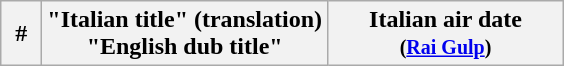<table class="wikitable plainrowheaders" margin:auto; background:#FFFFFF;">
<tr>
<th width="20">#</th>
<th>"Italian title" (translation)<br>"English dub title"</th>
<th width="150">Italian air date<br><small>(<a href='#'>Rai Gulp</a>)</small><br>
























</th>
</tr>
</table>
